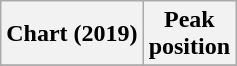<table class="wikitable sortable plainrowheaders" style="text-align:center">
<tr>
<th scope="col">Chart (2019)</th>
<th scope="col">Peak<br> position</th>
</tr>
<tr>
</tr>
</table>
